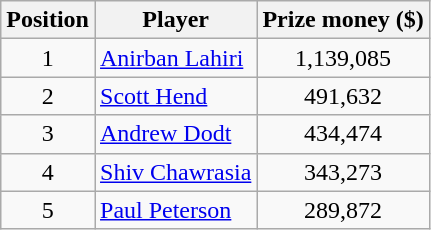<table class="wikitable">
<tr>
<th>Position</th>
<th>Player</th>
<th>Prize money ($)</th>
</tr>
<tr>
<td align=center>1</td>
<td> <a href='#'>Anirban Lahiri</a></td>
<td align=center>1,139,085</td>
</tr>
<tr>
<td align=center>2</td>
<td> <a href='#'>Scott Hend</a></td>
<td align=center>491,632</td>
</tr>
<tr>
<td align=center>3</td>
<td> <a href='#'>Andrew Dodt</a></td>
<td align=center>434,474</td>
</tr>
<tr>
<td align=center>4</td>
<td> <a href='#'>Shiv Chawrasia</a></td>
<td align=center>343,273</td>
</tr>
<tr>
<td align=center>5</td>
<td> <a href='#'>Paul Peterson</a></td>
<td align=center>289,872</td>
</tr>
</table>
